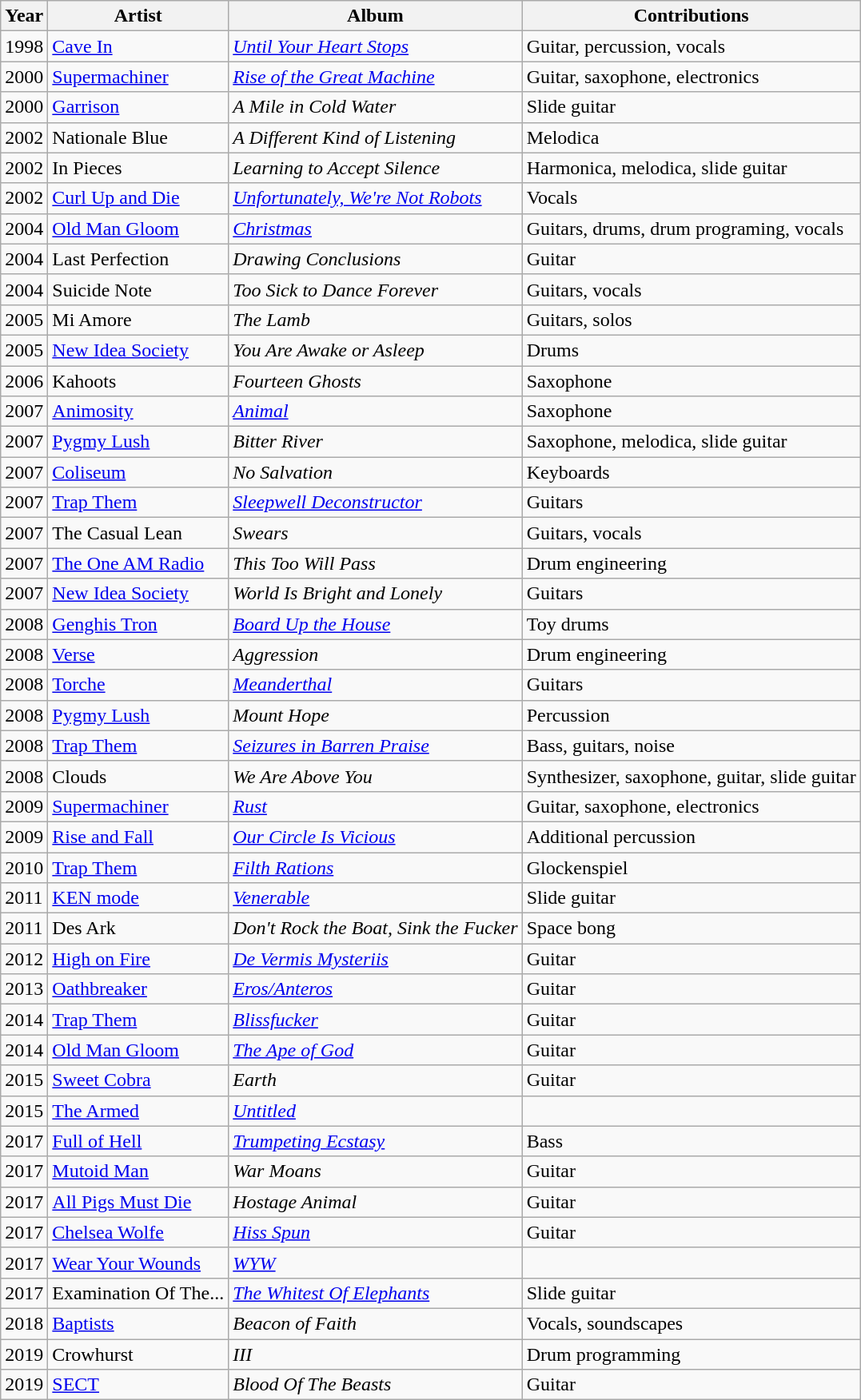<table class="wikitable sortable">
<tr>
<th>Year</th>
<th>Artist</th>
<th>Album</th>
<th>Contributions</th>
</tr>
<tr>
<td>1998</td>
<td><a href='#'>Cave In</a></td>
<td><em><a href='#'>Until Your Heart Stops</a></em></td>
<td>Guitar, percussion, vocals</td>
</tr>
<tr>
<td>2000</td>
<td><a href='#'>Supermachiner</a></td>
<td><em><a href='#'>Rise of the Great Machine</a></em></td>
<td>Guitar, saxophone, electronics</td>
</tr>
<tr>
<td>2000</td>
<td><a href='#'>Garrison</a></td>
<td><em>A Mile in Cold Water</em></td>
<td>Slide guitar</td>
</tr>
<tr>
<td>2002</td>
<td>Nationale Blue</td>
<td><em>A Different Kind of Listening</em></td>
<td>Melodica</td>
</tr>
<tr>
<td>2002</td>
<td>In Pieces</td>
<td><em>Learning to Accept Silence</em></td>
<td>Harmonica, melodica, slide guitar</td>
</tr>
<tr>
<td>2002</td>
<td><a href='#'>Curl Up and Die</a></td>
<td><em><a href='#'>Unfortunately, We're Not Robots</a></em></td>
<td>Vocals</td>
</tr>
<tr>
<td>2004</td>
<td><a href='#'>Old Man Gloom</a></td>
<td><em><a href='#'>Christmas</a></em></td>
<td>Guitars, drums, drum programing, vocals</td>
</tr>
<tr>
<td>2004</td>
<td>Last Perfection</td>
<td><em>Drawing Conclusions</em></td>
<td>Guitar</td>
</tr>
<tr>
<td>2004</td>
<td>Suicide Note</td>
<td><em>Too Sick to Dance Forever</em></td>
<td>Guitars, vocals</td>
</tr>
<tr>
<td>2005</td>
<td>Mi Amore</td>
<td><em>The Lamb</em></td>
<td>Guitars, solos</td>
</tr>
<tr>
<td>2005</td>
<td><a href='#'>New Idea Society</a></td>
<td><em>You Are Awake or Asleep</em></td>
<td>Drums</td>
</tr>
<tr>
<td>2006</td>
<td>Kahoots</td>
<td><em>Fourteen Ghosts</em></td>
<td>Saxophone</td>
</tr>
<tr>
<td>2007</td>
<td><a href='#'>Animosity</a></td>
<td><em><a href='#'>Animal</a></em></td>
<td>Saxophone</td>
</tr>
<tr>
<td>2007</td>
<td><a href='#'>Pygmy Lush</a></td>
<td><em>Bitter River</em></td>
<td>Saxophone, melodica, slide guitar</td>
</tr>
<tr>
<td>2007</td>
<td><a href='#'>Coliseum</a></td>
<td><em>No Salvation</em></td>
<td>Keyboards</td>
</tr>
<tr>
<td>2007</td>
<td><a href='#'>Trap Them</a></td>
<td><em><a href='#'>Sleepwell Deconstructor</a></em></td>
<td>Guitars</td>
</tr>
<tr>
<td>2007</td>
<td>The Casual Lean</td>
<td><em>Swears</em></td>
<td>Guitars, vocals</td>
</tr>
<tr>
<td>2007</td>
<td><a href='#'>The One AM Radio</a></td>
<td><em>This Too Will Pass</em></td>
<td>Drum engineering</td>
</tr>
<tr>
<td>2007</td>
<td><a href='#'>New Idea Society</a></td>
<td><em>World Is Bright and Lonely</em></td>
<td>Guitars</td>
</tr>
<tr>
<td>2008</td>
<td><a href='#'>Genghis Tron</a></td>
<td><em><a href='#'>Board Up the House</a></em></td>
<td>Toy drums</td>
</tr>
<tr>
<td>2008</td>
<td><a href='#'>Verse</a></td>
<td><em>Aggression</em></td>
<td>Drum engineering</td>
</tr>
<tr>
<td>2008</td>
<td><a href='#'>Torche</a></td>
<td><em><a href='#'>Meanderthal</a></em></td>
<td>Guitars</td>
</tr>
<tr>
<td>2008</td>
<td><a href='#'>Pygmy Lush</a></td>
<td><em>Mount Hope</em></td>
<td>Percussion</td>
</tr>
<tr>
<td>2008</td>
<td><a href='#'>Trap Them</a></td>
<td><em><a href='#'>Seizures in Barren Praise</a></em></td>
<td>Bass, guitars, noise</td>
</tr>
<tr>
<td>2008</td>
<td>Clouds</td>
<td><em>We Are Above You</em></td>
<td>Synthesizer, saxophone, guitar, slide guitar</td>
</tr>
<tr>
<td>2009</td>
<td><a href='#'>Supermachiner</a></td>
<td><em><a href='#'>Rust</a></em></td>
<td>Guitar, saxophone, electronics</td>
</tr>
<tr>
<td>2009</td>
<td><a href='#'>Rise and Fall</a></td>
<td><em><a href='#'>Our Circle Is Vicious</a></em></td>
<td>Additional percussion</td>
</tr>
<tr>
<td>2010</td>
<td><a href='#'>Trap Them</a></td>
<td><em><a href='#'>Filth Rations</a></em></td>
<td>Glockenspiel</td>
</tr>
<tr>
<td>2011</td>
<td><a href='#'>KEN mode</a></td>
<td><em><a href='#'>Venerable</a></em></td>
<td>Slide guitar</td>
</tr>
<tr>
<td>2011</td>
<td>Des Ark</td>
<td><em>Don't Rock the Boat, Sink the Fucker</em></td>
<td>Space bong</td>
</tr>
<tr>
<td>2012</td>
<td><a href='#'>High on Fire</a></td>
<td><em><a href='#'>De Vermis Mysteriis</a></em></td>
<td>Guitar</td>
</tr>
<tr>
<td>2013</td>
<td><a href='#'>Oathbreaker</a></td>
<td><em><a href='#'>Eros/Anteros</a></em></td>
<td>Guitar</td>
</tr>
<tr>
<td>2014</td>
<td><a href='#'>Trap Them</a></td>
<td><em><a href='#'>Blissfucker</a></em></td>
<td>Guitar</td>
</tr>
<tr>
<td>2014</td>
<td><a href='#'>Old Man Gloom</a></td>
<td><em><a href='#'>The Ape of God</a></em></td>
<td>Guitar</td>
</tr>
<tr>
<td>2015</td>
<td><a href='#'>Sweet Cobra</a></td>
<td><em>Earth </em></td>
<td>Guitar</td>
</tr>
<tr>
<td>2015</td>
<td><a href='#'>The Armed</a></td>
<td><em><a href='#'>Untitled</a></em></td>
<td></td>
</tr>
<tr>
<td>2017</td>
<td><a href='#'>Full of Hell</a></td>
<td><em><a href='#'>Trumpeting Ecstasy</a></em></td>
<td>Bass</td>
</tr>
<tr>
<td>2017</td>
<td><a href='#'>Mutoid Man</a></td>
<td><em>War Moans</em></td>
<td>Guitar</td>
</tr>
<tr>
<td>2017</td>
<td><a href='#'>All Pigs Must Die</a></td>
<td><em>Hostage Animal</em></td>
<td>Guitar</td>
</tr>
<tr>
<td>2017</td>
<td><a href='#'>Chelsea Wolfe</a></td>
<td><em><a href='#'>Hiss Spun</a></em></td>
<td>Guitar</td>
</tr>
<tr>
<td>2017</td>
<td><a href='#'>Wear Your Wounds</a></td>
<td><em><a href='#'>WYW</a></em></td>
<td></td>
</tr>
<tr>
<td>2017</td>
<td>Examination Of The...</td>
<td><em><a href='#'>The Whitest Of Elephants</a></em></td>
<td>Slide guitar</td>
</tr>
<tr>
<td>2018</td>
<td><a href='#'>Baptists</a></td>
<td><em>Beacon of Faith</em></td>
<td>Vocals, soundscapes</td>
</tr>
<tr>
<td>2019</td>
<td>Crowhurst</td>
<td><em>III</em></td>
<td>Drum programming</td>
</tr>
<tr>
<td>2019</td>
<td><a href='#'>SECT</a></td>
<td><em>Blood Of The Beasts</em></td>
<td>Guitar</td>
</tr>
</table>
